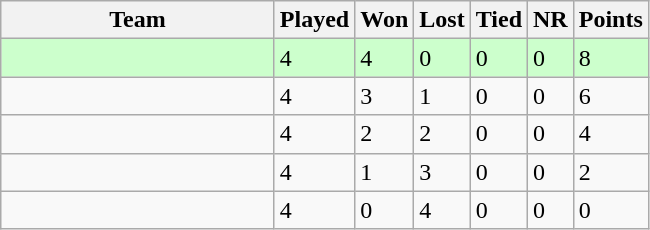<table class="wikitable">
<tr>
<th width=175>Team</th>
<th>Played</th>
<th>Won</th>
<th>Lost</th>
<th>Tied</th>
<th>NR</th>
<th>Points</th>
</tr>
<tr style="background:#ccffcc">
<td></td>
<td>4</td>
<td>4</td>
<td>0</td>
<td>0</td>
<td>0</td>
<td>8</td>
</tr>
<tr>
<td></td>
<td>4</td>
<td>3</td>
<td>1</td>
<td>0</td>
<td>0</td>
<td>6</td>
</tr>
<tr>
<td></td>
<td>4</td>
<td>2</td>
<td>2</td>
<td>0</td>
<td>0</td>
<td>4</td>
</tr>
<tr>
<td></td>
<td>4</td>
<td>1</td>
<td>3</td>
<td>0</td>
<td>0</td>
<td>2</td>
</tr>
<tr>
<td></td>
<td>4</td>
<td>0</td>
<td>4</td>
<td>0</td>
<td>0</td>
<td>0</td>
</tr>
</table>
